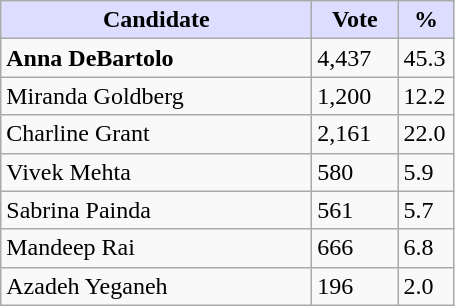<table class="wikitable">
<tr>
<th style="background:#ddf; width:200px;">Candidate</th>
<th style="background:#ddf; width:50px;">Vote</th>
<th style="background:#ddf; width:30px;">%</th>
</tr>
<tr>
<td><strong>Anna DeBartolo</strong></td>
<td>4,437</td>
<td>45.3</td>
</tr>
<tr>
<td>Miranda Goldberg</td>
<td>1,200</td>
<td>12.2</td>
</tr>
<tr>
<td>Charline Grant</td>
<td>2,161</td>
<td>22.0</td>
</tr>
<tr>
<td>Vivek Mehta</td>
<td>580</td>
<td>5.9</td>
</tr>
<tr>
<td>Sabrina Painda</td>
<td>561</td>
<td>5.7</td>
</tr>
<tr>
<td>Mandeep Rai</td>
<td>666</td>
<td>6.8</td>
</tr>
<tr>
<td>Azadeh Yeganeh</td>
<td>196</td>
<td>2.0</td>
</tr>
</table>
